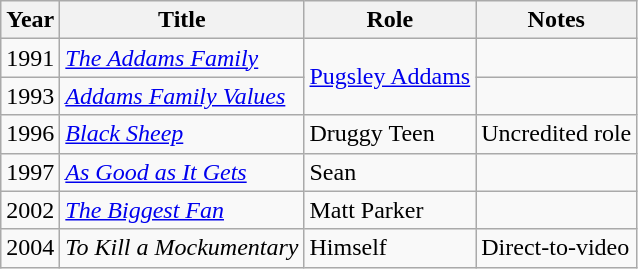<table class="wikitable sortable">
<tr>
<th>Year</th>
<th>Title</th>
<th>Role</th>
<th class="unsortable">Notes</th>
</tr>
<tr>
<td>1991</td>
<td><em><a href='#'>The Addams Family</a></em></td>
<td rowspan="2"><a href='#'>Pugsley Addams</a></td>
<td></td>
</tr>
<tr>
<td>1993</td>
<td><em><a href='#'>Addams Family Values</a></em></td>
<td></td>
</tr>
<tr>
<td>1996</td>
<td><em><a href='#'>Black Sheep</a></em></td>
<td>Druggy Teen</td>
<td>Uncredited role</td>
</tr>
<tr>
<td>1997</td>
<td><em><a href='#'>As Good as It Gets</a></em></td>
<td>Sean</td>
<td></td>
</tr>
<tr>
<td>2002</td>
<td><em><a href='#'>The Biggest Fan</a></em></td>
<td>Matt Parker</td>
<td></td>
</tr>
<tr>
<td>2004</td>
<td><em>To Kill a Mockumentary</em></td>
<td>Himself</td>
<td>Direct-to-video</td>
</tr>
</table>
